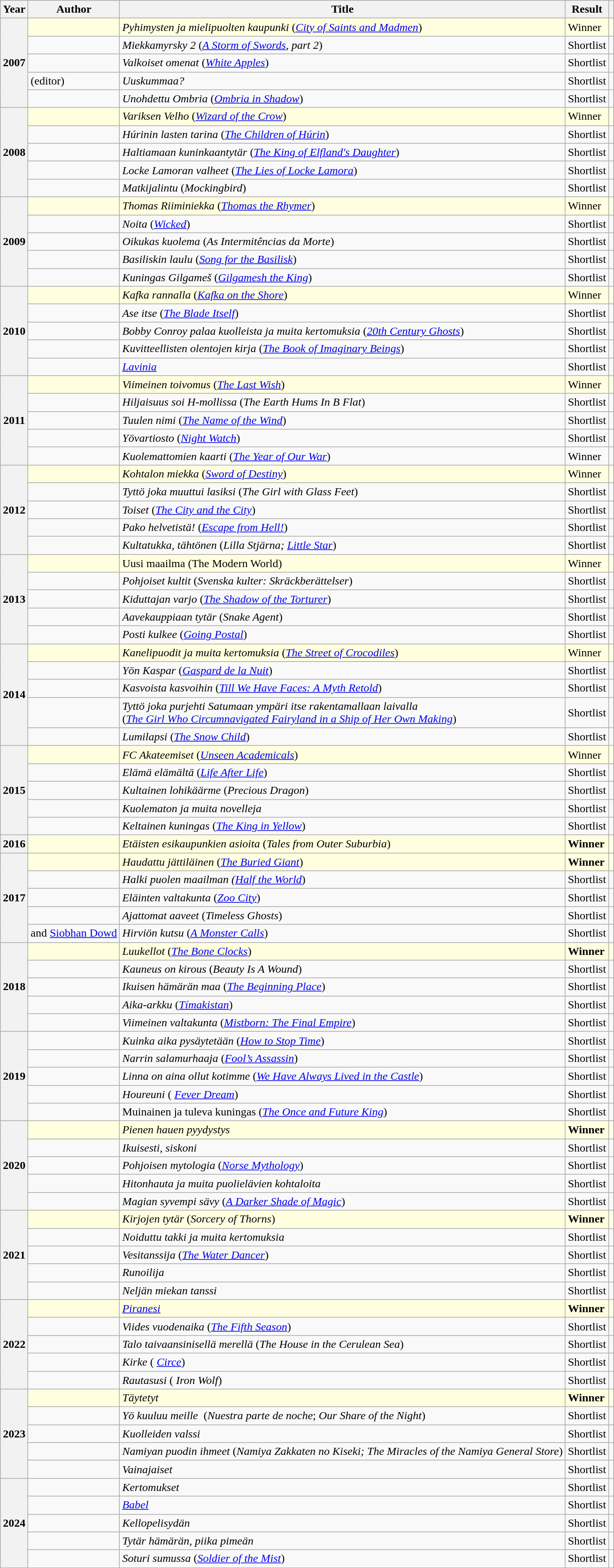<table class="wikitable sortable mw-collapsible">
<tr>
<th>Year</th>
<th>Author</th>
<th>Title</th>
<th>Result</th>
<th></th>
</tr>
<tr style="background:lightyellow">
<th rowspan="5">2007</th>
<td></td>
<td><em>Pyhimysten ja mielipuolten kaupunki</em> (<em><a href='#'>City of Saints and Madmen</a></em>)</td>
<td>Winner</td>
<td></td>
</tr>
<tr>
<td></td>
<td><em>Miekkamyrsky 2</em> (<em><a href='#'>A Storm of Swords</a>,  part 2</em>)</td>
<td>Shortlist</td>
<td></td>
</tr>
<tr>
<td></td>
<td><em>Valkoiset omenat</em> (<em><a href='#'>White Apples</a></em>)</td>
<td>Shortlist</td>
<td></td>
</tr>
<tr>
<td> (editor)</td>
<td><em>Uuskummaa?</em></td>
<td>Shortlist</td>
<td></td>
</tr>
<tr>
<td></td>
<td><em>Unohdettu Ombria</em> (<em><a href='#'>Ombria in Shadow</a></em>)</td>
<td>Shortlist</td>
<td></td>
</tr>
<tr style="background:lightyellow">
<th rowspan="5">2008</th>
<td></td>
<td><em>Variksen Velho</em> (<em><a href='#'>Wizard of the Crow</a></em>)</td>
<td>Winner</td>
<td></td>
</tr>
<tr>
<td></td>
<td><em>Húrinin lasten tarina</em> (<em><a href='#'>The Children of Húrin</a></em>)</td>
<td>Shortlist</td>
<td></td>
</tr>
<tr>
<td></td>
<td><em>Haltiamaan kuninkaantytär</em> (<em><a href='#'>The King of Elfland's Daughter</a></em>)</td>
<td>Shortlist</td>
<td></td>
</tr>
<tr>
<td></td>
<td><em>Locke Lamoran valheet</em> (<em><a href='#'>The Lies of Locke Lamora</a></em>)</td>
<td>Shortlist</td>
<td></td>
</tr>
<tr>
<td></td>
<td><em>Matkijalintu</em> (<em>Mockingbird</em>)</td>
<td>Shortlist</td>
<td></td>
</tr>
<tr style="background:lightyellow">
<th rowspan="5">2009</th>
<td></td>
<td><em>Thomas Riiminiekka</em> (<em><a href='#'>Thomas the Rhymer</a></em>)</td>
<td>Winner</td>
<td></td>
</tr>
<tr>
<td></td>
<td><em>Noita</em> (<em><a href='#'>Wicked</a></em>)</td>
<td>Shortlist</td>
<td></td>
</tr>
<tr>
<td></td>
<td><em>Oikukas kuolema</em> (<em>As Intermitências da Morte</em>)</td>
<td>Shortlist</td>
<td></td>
</tr>
<tr>
<td></td>
<td><em>Basiliskin laulu</em> (<em><a href='#'>Song for the Basilisk</a></em>)</td>
<td>Shortlist</td>
<td></td>
</tr>
<tr>
<td></td>
<td><em>Kuningas Gilgameš</em> (<em><a href='#'>Gilgamesh the King</a></em>)</td>
<td>Shortlist</td>
<td></td>
</tr>
<tr style="background:lightyellow">
<th rowspan="5">2010</th>
<td></td>
<td><em>Kafka rannalla</em> (<em><a href='#'>Kafka on the Shore</a></em>)</td>
<td>Winner</td>
<td></td>
</tr>
<tr>
<td></td>
<td><em>Ase itse</em> (<em><a href='#'>The Blade Itself</a></em>)</td>
<td>Shortlist</td>
<td></td>
</tr>
<tr>
<td></td>
<td><em>Bobby Conroy palaa kuolleista ja muita kertomuksia</em> (<em><a href='#'>20th Century Ghosts</a></em>)</td>
<td>Shortlist</td>
<td></td>
</tr>
<tr>
<td></td>
<td><em>Kuvitteellisten olentojen kirja</em> (<em><a href='#'>The Book of Imaginary Beings</a></em>)</td>
<td>Shortlist</td>
<td></td>
</tr>
<tr>
<td></td>
<td><em><a href='#'>Lavinia</a></em></td>
<td>Shortlist</td>
<td></td>
</tr>
<tr style="background:lightyellow">
<th rowspan="5">2011</th>
<td></td>
<td><em>Viimeinen toivomus</em> (<em><a href='#'>The Last Wish</a></em>)</td>
<td>Winner</td>
<td></td>
</tr>
<tr>
<td></td>
<td><em>Hiljaisuus soi H-mollissa</em> (<em>The Earth Hums In B Flat</em>)</td>
<td>Shortlist</td>
<td></td>
</tr>
<tr>
<td></td>
<td><em>Tuulen nimi</em> (<em><a href='#'>The Name of the Wind</a></em>)</td>
<td>Shortlist</td>
<td></td>
</tr>
<tr>
<td></td>
<td><em>Yövartiosto</em> (<em><a href='#'>Night Watch</a></em>)</td>
<td>Shortlist</td>
<td></td>
</tr>
<tr>
<td></td>
<td><em>Kuolemattomien kaarti</em> (<em><a href='#'>The Year of Our War</a></em>)</td>
<td>Winner</td>
<td></td>
</tr>
<tr style="background:lightyellow">
<th rowspan="5">2012</th>
<td></td>
<td><em>Kohtalon miekka</em> (<em><a href='#'>Sword of Destiny</a></em>)</td>
<td>Winner</td>
<td></td>
</tr>
<tr>
<td></td>
<td><em>Tyttö joka muuttui lasiksi</em> (<em>The Girl with Glass Feet</em>)</td>
<td>Shortlist</td>
<td></td>
</tr>
<tr>
<td></td>
<td><em>Toiset</em> (<em><a href='#'>The City and the City</a></em>)</td>
<td>Shortlist</td>
<td></td>
</tr>
<tr>
<td></td>
<td><em>Pako helvetistä!</em> (<em><a href='#'>Escape from Hell!</a></em>)</td>
<td>Shortlist</td>
<td></td>
</tr>
<tr>
<td></td>
<td><em>Kultatukka,  tähtönen</em> (<em>Lilla Stjärna; <a href='#'>Little Star</a></em>)</td>
<td>Shortlist</td>
<td></td>
</tr>
<tr style="background:lightyellow">
<th rowspan="5">2013</th>
<td></td>
<td>Uusi maailma (The Modern World)</td>
<td>Winner</td>
<td></td>
</tr>
<tr>
<td></td>
<td><em>Pohjoiset kultit</em> (<em>Svenska kulter: Skräckberättelser</em>)</td>
<td>Shortlist</td>
<td></td>
</tr>
<tr>
<td></td>
<td><em>Kiduttajan varjo</em> (<em><a href='#'>The Shadow of the Torturer</a></em>)</td>
<td>Shortlist</td>
<td></td>
</tr>
<tr>
<td></td>
<td><em>Aavekauppiaan tytär</em> (<em>Snake Agent</em>)</td>
<td>Shortlist</td>
<td></td>
</tr>
<tr>
<td></td>
<td><em>Posti kulkee</em> (<em><a href='#'>Going Postal</a></em>)</td>
<td>Shortlist</td>
<td></td>
</tr>
<tr style="background:lightyellow">
<th rowspan="5">2014</th>
<td></td>
<td><em>Kanelipuodit ja muita kertomuksia</em> (<em><a href='#'>The Street of Crocodiles</a></em>)</td>
<td>Winner</td>
<td></td>
</tr>
<tr>
<td></td>
<td><em>Yön Kaspar</em> (<em><a href='#'>Gaspard de la Nuit</a></em>)</td>
<td>Shortlist</td>
<td></td>
</tr>
<tr>
<td></td>
<td><em>Kasvoista kasvoihin</em> (<em><a href='#'>Till We Have Faces: A Myth Retold</a></em>)</td>
<td>Shortlist</td>
<td></td>
</tr>
<tr>
<td></td>
<td><em>Tyttö joka purjehti Satumaan ympäri itse rakentamallaan laivalla</em><br>(<em><a href='#'>The Girl Who Circumnavigated Fairyland in a Ship of Her Own Making</a></em>)</td>
<td>Shortlist</td>
<td></td>
</tr>
<tr>
<td></td>
<td><em>Lumilapsi</em> (<em><a href='#'>The Snow Child</a></em>)</td>
<td>Shortlist</td>
<td></td>
</tr>
<tr style="background:lightyellow">
<th rowspan="5">2015</th>
<td></td>
<td><em>FC Akateemiset</em> (<em><a href='#'>Unseen Academicals</a></em>)</td>
<td>Winner</td>
<td></td>
</tr>
<tr>
<td></td>
<td><em>Elämä elämältä</em> (<em><a href='#'>Life After Life</a></em>)</td>
<td>Shortlist</td>
<td></td>
</tr>
<tr>
<td></td>
<td><em>Kultainen lohikäärme</em> (<em>Precious Dragon</em>)</td>
<td>Shortlist</td>
<td></td>
</tr>
<tr>
<td></td>
<td><em>Kuolematon ja muita novelleja</em></td>
<td>Shortlist</td>
<td></td>
</tr>
<tr>
<td></td>
<td><em>Keltainen kuningas</em> (<em><a href='#'>The King in Yellow</a></em>)</td>
<td>Shortlist</td>
<td></td>
</tr>
<tr style="background:lightyellow">
<th>2016</th>
<td></td>
<td><em>Etäisten esikaupunkien asioita</em> (<em>Tales from Outer Suburbia</em>)</td>
<td><strong>Winner</strong></td>
<td></td>
</tr>
<tr style="background:lightyellow">
<th rowspan="5">2017</th>
<td></td>
<td><em>Haudattu jättiläinen</em> (<em><a href='#'>The Buried Giant</a></em>)</td>
<td><strong>Winner</strong></td>
<td></td>
</tr>
<tr>
<td></td>
<td><em>Halki puolen maailman (<a href='#'>Half the World</a></em>)</td>
<td>Shortlist</td>
<td></td>
</tr>
<tr>
<td></td>
<td><em>Eläinten valtakunta</em> (<em><a href='#'>Zoo City</a></em>)</td>
<td>Shortlist</td>
<td></td>
</tr>
<tr>
<td></td>
<td><em>Ajattomat aaveet</em> (<em>Timeless Ghosts</em>)</td>
<td>Shortlist</td>
<td></td>
</tr>
<tr>
<td> and <a href='#'>Siobhan Dowd</a></td>
<td><em>Hirviön kutsu</em> (<em><a href='#'>A Monster Calls</a></em>)</td>
<td>Shortlist</td>
<td></td>
</tr>
<tr style="background:lightyellow">
<th rowspan="5">2018</th>
<td></td>
<td><em>Luukellot</em> (<em><a href='#'>The Bone Clocks</a></em>)</td>
<td><strong>Winner</strong></td>
<td></td>
</tr>
<tr>
<td></td>
<td><em>Kauneus on kirous</em> (<em>Beauty Is A Wound</em>)</td>
<td>Shortlist</td>
<td></td>
</tr>
<tr>
<td></td>
<td><em>Ikuisen hämärän maa</em> (<em><a href='#'>The Beginning Place</a></em>)</td>
<td>Shortlist</td>
<td></td>
</tr>
<tr>
<td></td>
<td><em>Aika-arkku</em> (<em><a href='#'>Tímakistan</a></em>)</td>
<td>Shortlist</td>
<td></td>
</tr>
<tr>
<td></td>
<td><em>Viimeinen valtakunta</em> (<em><a href='#'>Mistborn: The Final Empire</a></em>)</td>
<td>Shortlist</td>
<td></td>
</tr>
<tr>
<th rowspan="5">2019</th>
<td></td>
<td><em>Kuinka aika pysäytetään</em> (<em><a href='#'>How to Stop Time</a></em>)</td>
<td>Shortlist</td>
<td></td>
</tr>
<tr>
<td></td>
<td><em>Narrin salamurhaaja</em> (<em><a href='#'>Fool’s Assassin</a></em>)</td>
<td>Shortlist</td>
<td></td>
</tr>
<tr>
<td></td>
<td><em>Linna on aina ollut kotimme</em> (<em><a href='#'>We Have Always Lived in the Castle</a></em>)</td>
<td>Shortlist</td>
<td></td>
</tr>
<tr>
<td></td>
<td><em>Houreuni</em> ( <em><a href='#'>Fever Dream</a></em>)</td>
<td>Shortlist</td>
<td></td>
</tr>
<tr>
<td></td>
<td>Muinainen ja tuleva kuningas (<em><a href='#'>The Once and Future King</a></em>)</td>
<td>Shortlist</td>
<td></td>
</tr>
<tr style="background:lightyellow">
<th rowspan="5">2020</th>
<td></td>
<td><em>Pienen hauen pyydystys</em></td>
<td><strong>Winner</strong></td>
<td></td>
</tr>
<tr>
<td></td>
<td><em>Ikuisesti, siskoni</em></td>
<td>Shortlist</td>
<td></td>
</tr>
<tr>
<td></td>
<td><em>Pohjoisen mytologia</em> (<em><a href='#'>Norse Mythology</a></em>)</td>
<td>Shortlist</td>
<td></td>
</tr>
<tr>
<td></td>
<td><em>Hitonhauta ja muita puolielävien kohtaloita</em></td>
<td>Shortlist</td>
<td></td>
</tr>
<tr>
<td></td>
<td><em>Magian syvempi sävy</em> (<em><a href='#'>A Darker Shade of Magic</a></em>)</td>
<td>Shortlist</td>
<td></td>
</tr>
<tr style="background:lightyellow">
<th rowspan="5">2021</th>
<td></td>
<td><em>Kirjojen tytär</em> (<em>Sorcery of Thorns</em>)</td>
<td><strong>Winner</strong></td>
<td></td>
</tr>
<tr>
<td></td>
<td><em>Noiduttu takki ja muita kertomuksia</em></td>
<td>Shortlist</td>
<td></td>
</tr>
<tr>
<td></td>
<td><em>Vesitanssija</em> (<em><a href='#'>The Water Dancer</a></em>)</td>
<td>Shortlist</td>
<td></td>
</tr>
<tr>
<td></td>
<td><em>Runoilija</em></td>
<td>Shortlist</td>
<td></td>
</tr>
<tr>
<td></td>
<td><em>Neljän miekan tanssi</em></td>
<td>Shortlist</td>
<td></td>
</tr>
<tr style="background:lightyellow">
<th rowspan="5">2022</th>
<td></td>
<td><em><a href='#'>Piranesi</a></em></td>
<td><strong>Winner</strong></td>
<td></td>
</tr>
<tr>
<td></td>
<td><em>Viides vuodenaika</em> (<em><a href='#'>The Fifth Season</a></em>)</td>
<td>Shortlist</td>
<td></td>
</tr>
<tr>
<td></td>
<td><em>Talo taivaansinisellä merellä</em> (<em>The House in the Cerulean Sea</em>)</td>
<td>Shortlist</td>
<td></td>
</tr>
<tr>
<td></td>
<td><em>Kirke</em> ( <em><a href='#'>Circe</a></em>)</td>
<td>Shortlist</td>
<td></td>
</tr>
<tr>
<td></td>
<td><em>Rautasusi</em> ( <em>Iron Wolf</em>)</td>
<td>Shortlist</td>
<td></td>
</tr>
<tr style="background:lightyellow">
<th rowspan="5">2023</th>
<td></td>
<td><em>Täytetyt</em></td>
<td><strong>Winner</strong></td>
<td></td>
</tr>
<tr>
<td></td>
<td><em>Yö kuuluu meille</em>  (<em>Nuestra parte de noche</em>; <em>Our Share of the Night</em>)</td>
<td>Shortlist</td>
<td></td>
</tr>
<tr>
<td></td>
<td><em>Kuolleiden valssi</em></td>
<td>Shortlist</td>
<td></td>
</tr>
<tr>
<td></td>
<td><em>Namiyan puodin ihmeet</em> (<em>Namiya Zakkaten no Kiseki; The Miracles of the Namiya General Store</em>)</td>
<td>Shortlist</td>
<td></td>
</tr>
<tr>
<td></td>
<td><em>Vainajaiset</em></td>
<td>Shortlist</td>
<td></td>
</tr>
<tr>
<th rowspan="5">2024</th>
<td></td>
<td><em>Kertomukset</em></td>
<td>Shortlist</td>
<td></td>
</tr>
<tr>
<td></td>
<td><em><a href='#'>Babel</a></em></td>
<td>Shortlist</td>
<td></td>
</tr>
<tr>
<td></td>
<td><em>Kellopelisydän</em></td>
<td>Shortlist</td>
<td></td>
</tr>
<tr>
<td></td>
<td><em>Tytär hämärän, piika pimeän</em></td>
<td>Shortlist</td>
<td></td>
</tr>
<tr>
<td></td>
<td><em>Soturi sumussa</em> (<em><a href='#'>Soldier of the Mist</a></em>)</td>
<td>Shortlist</td>
<td></td>
</tr>
</table>
